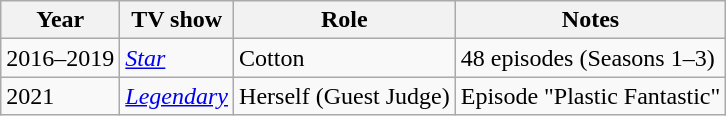<table class="wikitable">
<tr>
<th>Year</th>
<th>TV show</th>
<th>Role</th>
<th>Notes</th>
</tr>
<tr>
<td>2016–2019</td>
<td><em><a href='#'>Star</a></em></td>
<td>Cotton</td>
<td>48 episodes (Seasons 1–3)</td>
</tr>
<tr>
<td>2021</td>
<td><em><a href='#'>Legendary</a></em></td>
<td>Herself (Guest Judge)</td>
<td>Episode "Plastic Fantastic"</td>
</tr>
</table>
